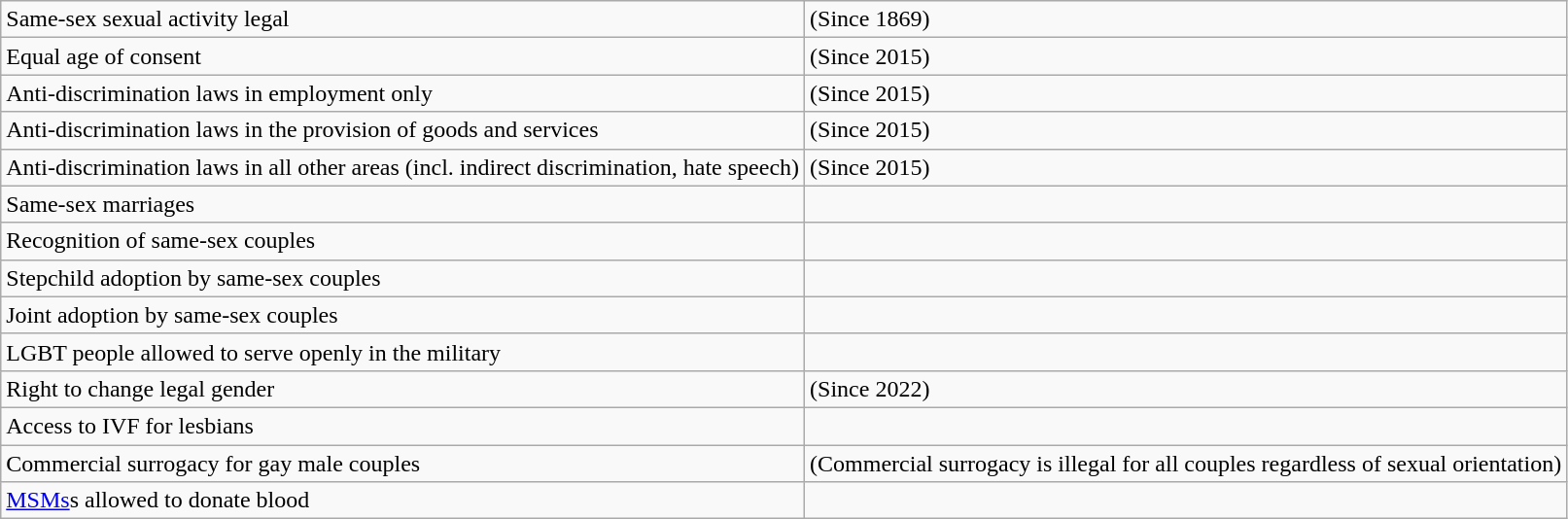<table class="wikitable">
<tr>
<td>Same-sex sexual activity legal</td>
<td> (Since 1869)</td>
</tr>
<tr>
<td>Equal age of consent</td>
<td> (Since 2015)</td>
</tr>
<tr>
<td>Anti-discrimination laws in employment only</td>
<td> (Since 2015)</td>
</tr>
<tr>
<td>Anti-discrimination laws in the provision of goods and services</td>
<td> (Since 2015)</td>
</tr>
<tr>
<td>Anti-discrimination laws in all other areas (incl. indirect discrimination, hate speech)</td>
<td> (Since 2015)</td>
</tr>
<tr>
<td>Same-sex marriages</td>
<td></td>
</tr>
<tr>
<td>Recognition of same-sex couples</td>
<td></td>
</tr>
<tr>
<td>Stepchild adoption by same-sex couples</td>
<td></td>
</tr>
<tr>
<td>Joint adoption by same-sex couples</td>
<td></td>
</tr>
<tr>
<td>LGBT people allowed to serve openly in the military</td>
<td></td>
</tr>
<tr>
<td>Right to change legal gender</td>
<td> (Since 2022)</td>
</tr>
<tr>
<td>Access to IVF for lesbians</td>
<td></td>
</tr>
<tr>
<td>Commercial surrogacy for gay male couples</td>
<td> (Commercial surrogacy is illegal for all couples regardless of sexual orientation)</td>
</tr>
<tr>
<td><a href='#'>MSMs</a>s allowed to donate blood</td>
<td></td>
</tr>
</table>
